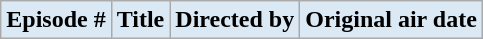<table class="wikitable plainrowheaders" >
<tr>
<th style="background:#dbe9f4; color:#000; text-align:center;">Episode #</th>
<th ! style="background:#dbe9f4; color:#000; text-align:center;">Title</th>
<th ! style="background:#dbe9f4; color:#000; text-align:center;">Directed by</th>
<th ! style="background:#dbe9f4; color:#000; text-align:center;">Original air date<br>
















</th>
</tr>
</table>
